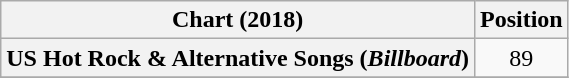<table class="wikitable sortable plainrowheaders" style="text-align:center">
<tr>
<th scope="col">Chart (2018)</th>
<th scope="col">Position</th>
</tr>
<tr>
<th scope="row">US Hot Rock & Alternative Songs (<em>Billboard</em>)</th>
<td>89</td>
</tr>
<tr>
</tr>
</table>
